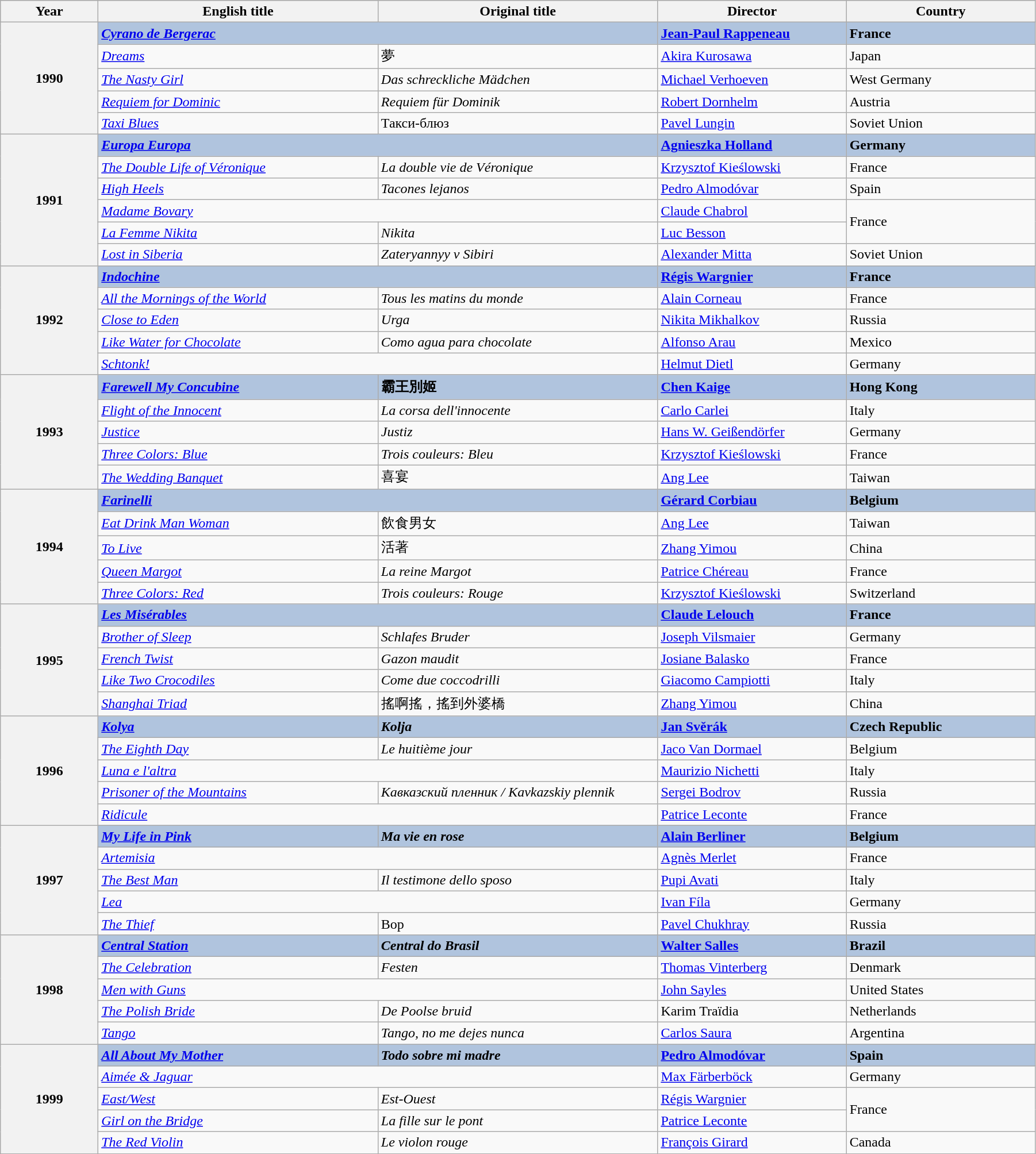<table class="wikitable sortable" width="95%" cellpadding="5">
<tr bgcolor="#CCCCCC">
<th width="100">Year</th>
<th width="300">English title</th>
<th width="300">Original title</th>
<th width="200">Director</th>
<th width="200">Country</th>
</tr>
<tr>
<th rowspan="5" style="text-align:center;">1990</th>
<td colspan="2" style="background:#B0C4DE;"><strong><em><a href='#'>Cyrano de Bergerac</a></em></strong></td>
<td style="background:#B0C4DE;"><strong><a href='#'>Jean-Paul Rappeneau</a></strong></td>
<td style="background:#B0C4DE;"><strong>France</strong></td>
</tr>
<tr>
<td><em><a href='#'>Dreams</a></em></td>
<td>夢</td>
<td><a href='#'>Akira Kurosawa</a></td>
<td>Japan</td>
</tr>
<tr>
<td><em><a href='#'>The Nasty Girl</a></em></td>
<td><em>Das schreckliche Mädchen</em></td>
<td><a href='#'>Michael Verhoeven</a></td>
<td>West Germany</td>
</tr>
<tr>
<td><em><a href='#'>Requiem for Dominic</a></em></td>
<td><em>Requiem für Dominik</em></td>
<td><a href='#'>Robert Dornhelm</a></td>
<td>Austria</td>
</tr>
<tr>
<td><em><a href='#'>Taxi Blues</a></em></td>
<td>Такси-блюз</td>
<td><a href='#'>Pavel Lungin</a></td>
<td>Soviet Union</td>
</tr>
<tr>
<th rowspan="6" style="text-align:center;">1991</th>
<td colspan="2" style="background:#B0C4DE;"><strong><em><a href='#'>Europa Europa</a></em></strong></td>
<td style="background:#B0C4DE;"><strong><a href='#'>Agnieszka Holland</a></strong></td>
<td style="background:#B0C4DE;"><strong>Germany</strong></td>
</tr>
<tr>
<td><em><a href='#'>The Double Life of Véronique</a></em></td>
<td><em>La double vie de Véronique</em></td>
<td><a href='#'>Krzysztof Kieślowski</a></td>
<td>France</td>
</tr>
<tr>
<td><em><a href='#'>High Heels</a></em></td>
<td><em>Tacones lejanos</em></td>
<td><a href='#'>Pedro Almodóvar</a></td>
<td>Spain</td>
</tr>
<tr>
<td colspan="2"><em><a href='#'>Madame Bovary</a></em></td>
<td><a href='#'>Claude Chabrol</a></td>
<td rowspan="2">France</td>
</tr>
<tr>
<td><em><a href='#'>La Femme Nikita</a></em></td>
<td><em>Nikita</em></td>
<td><a href='#'>Luc Besson</a></td>
</tr>
<tr>
<td><em><a href='#'>Lost in Siberia</a></em></td>
<td><em>Zateryannyy v Sibiri</em></td>
<td><a href='#'>Alexander Mitta</a></td>
<td>Soviet Union</td>
</tr>
<tr>
<th rowspan="5" style="text-align:center;">1992</th>
<td colspan="2" style="background:#B0C4DE;"><strong><em><a href='#'>Indochine</a></em></strong></td>
<td style="background:#B0C4DE;"><strong><a href='#'>Régis Wargnier</a></strong></td>
<td style="background:#B0C4DE;"><strong>France</strong></td>
</tr>
<tr>
<td><em><a href='#'>All the Mornings of the World</a></em></td>
<td><em>Tous les matins du monde</em></td>
<td><a href='#'>Alain Corneau</a></td>
<td>France</td>
</tr>
<tr>
<td><em><a href='#'>Close to Eden</a></em></td>
<td><em>Urga</em></td>
<td><a href='#'>Nikita Mikhalkov</a></td>
<td>Russia</td>
</tr>
<tr>
<td><em><a href='#'>Like Water for Chocolate</a></em></td>
<td><em>Como agua para chocolate</em></td>
<td><a href='#'>Alfonso Arau</a></td>
<td>Mexico</td>
</tr>
<tr>
<td colspan="2"><em><a href='#'>Schtonk!</a></em></td>
<td><a href='#'>Helmut Dietl</a></td>
<td>Germany</td>
</tr>
<tr>
<th rowspan="5" style="text-align:center;">1993</th>
<td style="background:#B0C4DE;"><strong><em><a href='#'>Farewell My Concubine</a></em></strong></td>
<td style="background:#B0C4DE;"><strong>霸王別姬</strong></td>
<td style="background:#B0C4DE;"><strong><a href='#'>Chen Kaige</a></strong></td>
<td style="background:#B0C4DE;"><strong>Hong Kong</strong></td>
</tr>
<tr>
<td><em><a href='#'>Flight of the Innocent</a></em></td>
<td><em>La corsa dell'innocente</em></td>
<td><a href='#'>Carlo Carlei</a></td>
<td>Italy</td>
</tr>
<tr>
<td><em><a href='#'>Justice</a></em></td>
<td><em>Justiz</em></td>
<td><a href='#'>Hans W. Geißendörfer</a></td>
<td>Germany</td>
</tr>
<tr>
<td><em><a href='#'>Three Colors: Blue</a></em></td>
<td><em>Trois couleurs: Bleu</em></td>
<td><a href='#'>Krzysztof Kieślowski</a></td>
<td>France</td>
</tr>
<tr>
<td><em><a href='#'>The Wedding Banquet</a></em></td>
<td>喜宴</td>
<td><a href='#'>Ang Lee</a></td>
<td>Taiwan</td>
</tr>
<tr>
<th rowspan="5" style="text-align:center;">1994</th>
<td colspan="2" style="background:#B0C4DE;"><strong><em><a href='#'>Farinelli</a></em></strong></td>
<td style="background:#B0C4DE;"><strong><a href='#'>Gérard Corbiau</a></strong></td>
<td style="background:#B0C4DE;"><strong>Belgium</strong></td>
</tr>
<tr>
<td><em><a href='#'>Eat Drink Man Woman</a></em></td>
<td>飲食男女</td>
<td><a href='#'>Ang Lee</a></td>
<td>Taiwan</td>
</tr>
<tr>
<td><em><a href='#'>To Live</a></em></td>
<td>活著</td>
<td><a href='#'>Zhang Yimou</a></td>
<td>China</td>
</tr>
<tr>
<td><em><a href='#'>Queen Margot</a></em></td>
<td><em>La reine Margot</em></td>
<td><a href='#'>Patrice Chéreau</a></td>
<td>France</td>
</tr>
<tr>
<td><em><a href='#'>Three Colors: Red</a></em></td>
<td><em>Trois couleurs: Rouge</em></td>
<td><a href='#'>Krzysztof Kieślowski</a></td>
<td>Switzerland</td>
</tr>
<tr>
<th rowspan="5" style="text-align:center;">1995</th>
<td colspan="2" style="background:#B0C4DE;"><strong><em><a href='#'>Les Misérables</a></em></strong></td>
<td style="background:#B0C4DE;"><strong><a href='#'>Claude Lelouch</a></strong></td>
<td style="background:#B0C4DE;"><strong>France</strong></td>
</tr>
<tr>
<td><em><a href='#'>Brother of Sleep</a></em></td>
<td><em>Schlafes Bruder</em></td>
<td><a href='#'>Joseph Vilsmaier</a></td>
<td>Germany</td>
</tr>
<tr>
<td><em><a href='#'>French Twist</a></em></td>
<td><em>Gazon maudit</em></td>
<td><a href='#'>Josiane Balasko</a></td>
<td>France</td>
</tr>
<tr>
<td><em><a href='#'>Like Two Crocodiles</a></em></td>
<td><em>Come due coccodrilli</em></td>
<td><a href='#'>Giacomo Campiotti</a></td>
<td>Italy</td>
</tr>
<tr>
<td><em><a href='#'>Shanghai Triad</a></em></td>
<td>搖啊搖，搖到外婆橋</td>
<td><a href='#'>Zhang Yimou</a></td>
<td>China</td>
</tr>
<tr>
<th rowspan="5" style="text-align:center;">1996</th>
<td style="background:#B0C4DE;"><strong><em><a href='#'>Kolya</a></em></strong></td>
<td style="background:#B0C4DE;"><strong><em>Kolja</em></strong></td>
<td style="background:#B0C4DE;"><strong><a href='#'>Jan Svěrák</a></strong></td>
<td style="background:#B0C4DE;"><strong>Czech Republic</strong></td>
</tr>
<tr>
<td><em><a href='#'>The Eighth Day</a></em></td>
<td><em>Le huitième jour</em></td>
<td><a href='#'>Jaco Van Dormael</a></td>
<td>Belgium</td>
</tr>
<tr>
<td colspan="2"><em><a href='#'>Luna e l'altra</a></em></td>
<td><a href='#'>Maurizio Nichetti</a></td>
<td>Italy</td>
</tr>
<tr>
<td><em><a href='#'>Prisoner of the Mountains</a></em></td>
<td><em>Кавказский пленник / Kavkazskiy plennik</em></td>
<td><a href='#'>Sergei Bodrov</a></td>
<td>Russia</td>
</tr>
<tr>
<td colspan="2"><em><a href='#'>Ridicule</a></em></td>
<td><a href='#'>Patrice Leconte</a></td>
<td>France</td>
</tr>
<tr>
<th rowspan="5" style="text-align:center;">1997</th>
<td style="background:#B0C4DE;"><strong><em><a href='#'>My Life in Pink</a></em></strong></td>
<td style="background:#B0C4DE;"><strong><em>Ma vie en rose</em></strong></td>
<td style="background:#B0C4DE;"><strong><a href='#'>Alain Berliner</a></strong></td>
<td style="background:#B0C4DE;"><strong>Belgium</strong></td>
</tr>
<tr>
<td colspan="2"><em><a href='#'>Artemisia</a></em></td>
<td><a href='#'>Agnès Merlet</a></td>
<td>France</td>
</tr>
<tr>
<td><em><a href='#'>The Best Man</a></em></td>
<td><em>Il testimone dello sposo</em></td>
<td><a href='#'>Pupi Avati</a></td>
<td>Italy</td>
</tr>
<tr>
<td colspan="2"><em><a href='#'>Lea</a></em></td>
<td><a href='#'>Ivan Fíla</a></td>
<td>Germany</td>
</tr>
<tr>
<td><em><a href='#'>The Thief</a></em></td>
<td>Вор</td>
<td><a href='#'>Pavel Chukhray</a></td>
<td>Russia</td>
</tr>
<tr>
<th rowspan="5" style="text-align:center;">1998</th>
<td style="background:#B0C4DE;"><strong><em><a href='#'>Central Station</a></em></strong></td>
<td style="background:#B0C4DE;"><strong><em>Central do Brasil</em></strong></td>
<td style="background:#B0C4DE;"><strong><a href='#'>Walter Salles</a></strong></td>
<td style="background:#B0C4DE;"><strong>Brazil</strong></td>
</tr>
<tr>
<td><em><a href='#'>The Celebration</a></em></td>
<td><em>Festen</em></td>
<td><a href='#'>Thomas Vinterberg</a></td>
<td>Denmark</td>
</tr>
<tr>
<td colspan="2"><em><a href='#'>Men with Guns</a></em></td>
<td><a href='#'>John Sayles</a></td>
<td>United States</td>
</tr>
<tr>
<td><em><a href='#'>The Polish Bride</a></em></td>
<td><em>De Poolse bruid</em></td>
<td>Karim Traïdia</td>
<td>Netherlands</td>
</tr>
<tr>
<td><em><a href='#'>Tango</a></em></td>
<td><em>Tango, no me dejes nunca</em></td>
<td><a href='#'>Carlos Saura</a></td>
<td>Argentina</td>
</tr>
<tr>
<th rowspan="5" style="text-align:center;">1999</th>
<td style="background:#B0C4DE;"><strong><em><a href='#'>All About My Mother</a></em></strong></td>
<td style="background:#B0C4DE;"><strong><em>Todo sobre mi madre</em></strong></td>
<td style="background:#B0C4DE;"><strong><a href='#'>Pedro Almodóvar</a></strong></td>
<td style="background:#B0C4DE;"><strong>Spain</strong></td>
</tr>
<tr>
<td colspan="2"><em><a href='#'>Aimée & Jaguar</a></em></td>
<td><a href='#'>Max Färberböck</a></td>
<td>Germany</td>
</tr>
<tr>
<td><em><a href='#'>East/West</a></em></td>
<td><em>Est-Ouest</em></td>
<td><a href='#'>Régis Wargnier</a></td>
<td rowspan="2">France</td>
</tr>
<tr>
<td><em><a href='#'>Girl on the Bridge</a></em></td>
<td><em>La fille sur le pont</em></td>
<td><a href='#'>Patrice Leconte</a></td>
</tr>
<tr>
<td><em><a href='#'>The Red Violin</a></em></td>
<td><em>Le violon rouge</em></td>
<td><a href='#'>François Girard</a></td>
<td>Canada</td>
</tr>
</table>
